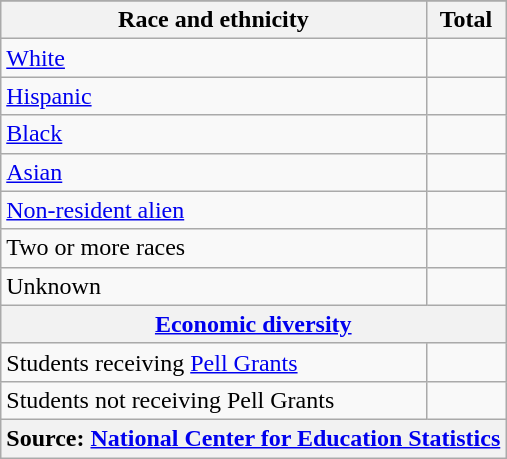<table class="wikitable floatright sortable collapsible"; text-align:right; font-size:80%;">
<tr>
</tr>
<tr>
<th>Race and ethnicity</th>
<th colspan="2" data-sort-type=number>Total</th>
</tr>
<tr>
<td><a href='#'>White</a></td>
<td></td>
</tr>
<tr>
<td><a href='#'>Hispanic</a></td>
<td> </td>
</tr>
<tr>
<td><a href='#'>Black</a></td>
<td></td>
</tr>
<tr>
<td><a href='#'>Asian</a></td>
<td></td>
</tr>
<tr>
<td><a href='#'>Non-resident alien</a></td>
<td></td>
</tr>
<tr>
<td>Two or more races</td>
<td></td>
</tr>
<tr>
<td>Unknown</td>
<td></td>
</tr>
<tr>
<th colspan="4" data-sort-type=number><a href='#'>Economic diversity</a></th>
</tr>
<tr>
<td>Students receiving <a href='#'>Pell Grants</a></td>
<td></td>
</tr>
<tr>
<td>Students not receiving Pell Grants</td>
<td></td>
</tr>
<tr>
<th colspan="3" style="text-align:center;">Source: <a href='#'>National Center for Education Statistics</a></th>
</tr>
</table>
